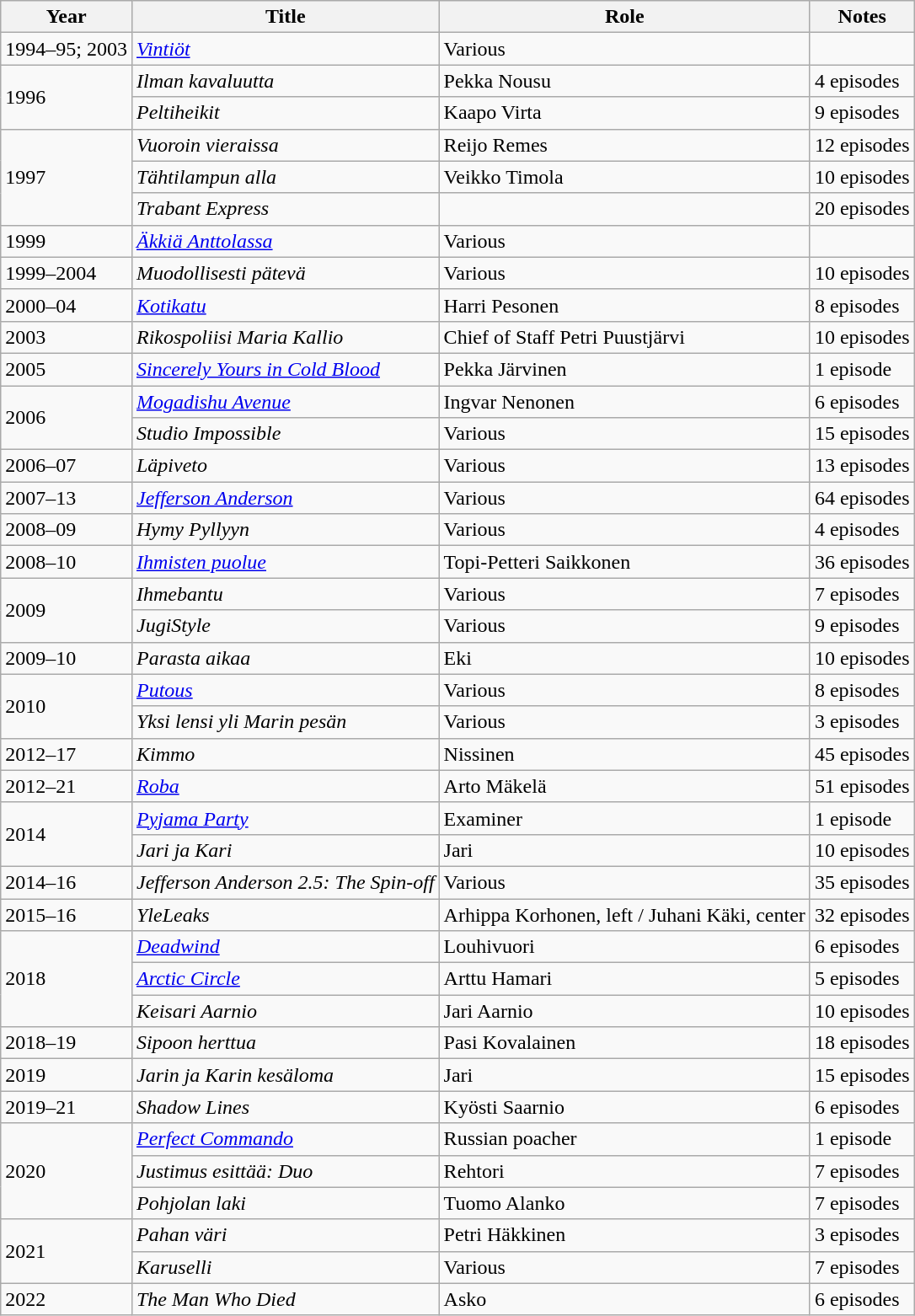<table class="wikitable sortable">
<tr>
<th>Year</th>
<th>Title</th>
<th>Role</th>
<th class="unsortable">Notes</th>
</tr>
<tr>
<td>1994–95; 2003</td>
<td><em><a href='#'>Vintiöt</a></em></td>
<td>Various</td>
<td></td>
</tr>
<tr>
<td rowspan=2>1996</td>
<td><em>Ilman kavaluutta</em></td>
<td>Pekka Nousu</td>
<td>4 episodes</td>
</tr>
<tr>
<td><em>Peltiheikit</em></td>
<td>Kaapo Virta</td>
<td>9 episodes</td>
</tr>
<tr>
<td rowspan=3>1997</td>
<td><em>Vuoroin vieraissa</em></td>
<td>Reijo Remes</td>
<td>12 episodes</td>
</tr>
<tr>
<td><em>Tähtilampun alla</em></td>
<td>Veikko Timola</td>
<td>10 episodes</td>
</tr>
<tr>
<td><em>Trabant Express</em></td>
<td></td>
<td>20 episodes</td>
</tr>
<tr>
<td>1999</td>
<td><em><a href='#'>Äkkiä Anttolassa</a></em></td>
<td>Various</td>
<td></td>
</tr>
<tr>
<td>1999–2004</td>
<td><em>Muodollisesti pätevä</em></td>
<td>Various</td>
<td>10 episodes</td>
</tr>
<tr>
<td>2000–04</td>
<td><em><a href='#'>Kotikatu</a></em></td>
<td>Harri Pesonen</td>
<td>8 episodes</td>
</tr>
<tr>
<td>2003</td>
<td><em>Rikospoliisi Maria Kallio</em></td>
<td>Chief of Staff Petri Puustjärvi</td>
<td>10 episodes</td>
</tr>
<tr>
<td>2005</td>
<td><em><a href='#'>Sincerely Yours in Cold Blood</a></em></td>
<td>Pekka Järvinen</td>
<td>1 episode</td>
</tr>
<tr>
<td rowspan=2>2006</td>
<td><em><a href='#'>Mogadishu Avenue</a></em></td>
<td>Ingvar Nenonen</td>
<td>6 episodes</td>
</tr>
<tr>
<td><em>Studio Impossible</em></td>
<td>Various</td>
<td>15 episodes</td>
</tr>
<tr>
<td>2006–07</td>
<td><em>Läpiveto</em></td>
<td>Various</td>
<td>13 episodes</td>
</tr>
<tr>
<td>2007–13</td>
<td><em><a href='#'>Jefferson Anderson</a></em></td>
<td>Various</td>
<td>64 episodes</td>
</tr>
<tr>
<td>2008–09</td>
<td><em>Hymy Pyllyyn</em></td>
<td>Various</td>
<td>4 episodes</td>
</tr>
<tr>
<td>2008–10</td>
<td><em><a href='#'>Ihmisten puolue</a></em></td>
<td>Topi-Petteri Saikkonen</td>
<td>36 episodes</td>
</tr>
<tr>
<td rowspan=2>2009</td>
<td><em>Ihmebantu</em></td>
<td>Various</td>
<td>7 episodes</td>
</tr>
<tr>
<td><em>JugiStyle</em></td>
<td>Various</td>
<td>9 episodes</td>
</tr>
<tr>
<td>2009–10</td>
<td><em>Parasta aikaa</em></td>
<td>Eki</td>
<td>10 episodes</td>
</tr>
<tr>
<td rowspan=2>2010</td>
<td><em><a href='#'>Putous</a></em></td>
<td>Various</td>
<td>8 episodes</td>
</tr>
<tr>
<td><em>Yksi lensi yli Marin pesän</em></td>
<td>Various</td>
<td>3 episodes</td>
</tr>
<tr>
<td>2012–17</td>
<td><em>Kimmo</em></td>
<td>Nissinen</td>
<td>45 episodes</td>
</tr>
<tr>
<td>2012–21</td>
<td><em><a href='#'>Roba</a></em></td>
<td>Arto Mäkelä</td>
<td>51 episodes</td>
</tr>
<tr>
<td rowspan=2>2014</td>
<td><em><a href='#'>Pyjama Party</a></em></td>
<td>Examiner</td>
<td>1 episode</td>
</tr>
<tr>
<td><em>Jari ja Kari</em></td>
<td>Jari</td>
<td>10 episodes</td>
</tr>
<tr>
<td>2014–16</td>
<td><em>Jefferson Anderson 2.5: The Spin-off</em></td>
<td>Various</td>
<td>35 episodes</td>
</tr>
<tr>
<td>2015–16</td>
<td><em>YleLeaks</em></td>
<td>Arhippa Korhonen, left / Juhani Käki, center</td>
<td>32 episodes</td>
</tr>
<tr>
<td rowspan=3>2018</td>
<td><em><a href='#'>Deadwind</a></em></td>
<td>Louhivuori</td>
<td>6 episodes</td>
</tr>
<tr>
<td><em><a href='#'>Arctic Circle</a></em></td>
<td>Arttu Hamari</td>
<td>5 episodes</td>
</tr>
<tr>
<td><em>Keisari Aarnio</em></td>
<td>Jari Aarnio</td>
<td>10 episodes</td>
</tr>
<tr>
<td>2018–19</td>
<td><em>Sipoon herttua</em></td>
<td>Pasi Kovalainen</td>
<td>18 episodes</td>
</tr>
<tr>
<td>2019</td>
<td><em>Jarin ja Karin kesäloma</em></td>
<td>Jari</td>
<td>15 episodes</td>
</tr>
<tr>
<td>2019–21</td>
<td><em>Shadow Lines</em></td>
<td>Kyösti Saarnio</td>
<td>6 episodes</td>
</tr>
<tr>
<td rowspan=3>2020</td>
<td><em><a href='#'>Perfect Commando</a></em></td>
<td>Russian poacher</td>
<td>1 episode</td>
</tr>
<tr>
<td><em>Justimus esittää: Duo</em></td>
<td>Rehtori</td>
<td>7 episodes</td>
</tr>
<tr>
<td><em>Pohjolan laki</em></td>
<td>Tuomo Alanko</td>
<td>7 episodes</td>
</tr>
<tr>
<td rowspan=2>2021</td>
<td><em>Pahan väri</em></td>
<td>Petri Häkkinen</td>
<td>3 episodes</td>
</tr>
<tr>
<td><em>Karuselli</em></td>
<td>Various</td>
<td>7 episodes</td>
</tr>
<tr>
<td>2022</td>
<td><em>The Man Who Died</em></td>
<td>Asko</td>
<td>6 episodes</td>
</tr>
</table>
